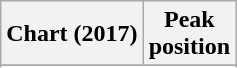<table class="wikitable sortable plainrowheaders" style="text-align:center">
<tr>
<th scope="col">Chart (2017)</th>
<th scope="col">Peak<br>position</th>
</tr>
<tr>
</tr>
<tr>
</tr>
</table>
